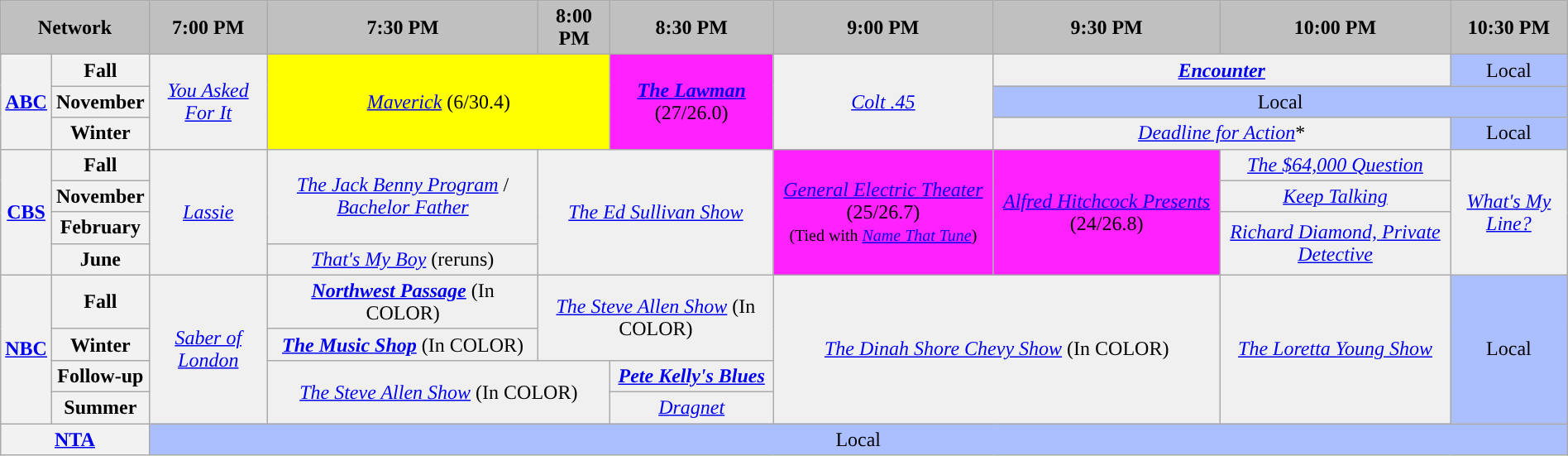<table class="wikitable" style="width:100%;margin-right:0;text-align:center">
<tr>
<th colspan="2" style="background-color:#C0C0C0;text-align:center">Network</th>
<th style="background-color:#C0C0C0;text-align:center">7:00 PM</th>
<th style="background-color:#C0C0C0;text-align:center">7:30 PM</th>
<th style="background-color:#C0C0C0;text-align:center">8:00 PM</th>
<th style="background-color:#C0C0C0;text-align:center">8:30 PM</th>
<th style="background-color:#C0C0C0;text-align:center">9:00 PM</th>
<th style="background-color:#C0C0C0;text-align:center">9:30 PM</th>
<th style="background-color:#C0C0C0;text-align:center">10:00 PM</th>
<th style="background-color:#C0C0C0;text-align:center">10:30 PM</th>
</tr>
<tr>
<th rowspan='3"'><a href='#'>ABC</a></th>
<th>Fall</th>
<td rowspan="3" bgcolor="#F0F0F0"><em><a href='#'>You Asked For It</a></em></td>
<td colspan="2" rowspan="3" bgcolor="#FFFF00"><em><a href='#'>Maverick</a></em> (6/30.4)</td>
<td rowspan="3" bgcolor="#FF22FF"><strong><em><a href='#'>The Lawman</a></em></strong> (27/26.0)</td>
<td rowspan="3" bgcolor="#F0F0F0"><em><a href='#'>Colt .45</a></em></td>
<td bgcolor="#F0F0F0" colspan="2"><strong><em><a href='#'>Encounter</a></em></strong></td>
<td rowspan="1" bgcolor="#abbfff">Local</td>
</tr>
<tr>
<th>November</th>
<td colspan="3" bgcolor="#abbfff">Local</td>
</tr>
<tr>
<th>Winter</th>
<td colspan="2" bgcolor="#F0F0F0"><em><a href='#'>Deadline for Action</a></em>*</td>
<td rowspan="1" bgcolor="#abbfff">Local</td>
</tr>
<tr>
<th rowspan="4"><a href='#'>CBS</a></th>
<th>Fall</th>
<td rowspan="4" bgcolor="#F0F0F0"><em><a href='#'>Lassie</a></em></td>
<td rowspan="3" bgcolor="#F0F0F0"><em><a href='#'>The Jack Benny Program</a></em> / <em><a href='#'>Bachelor Father</a></em></td>
<td colspan="2" rowspan="4" bgcolor="#F0F0F0"><em><a href='#'>The Ed Sullivan Show</a></em></td>
<td rowspan="4" bgcolor="#FF22FF"><em><a href='#'>General Electric Theater</a></em> (25/26.7)<br><small>(Tied with <em><a href='#'>Name That Tune</a></em>)</small></td>
<td rowspan="4" bgcolor="#FF22FF"><em><a href='#'>Alfred Hitchcock Presents</a></em> (24/26.8)</td>
<td bgcolor="#F0F0F0"><em><a href='#'>The $64,000 Question</a></em></td>
<td rowspan="4" bgcolor="#F0F0F0"><em><a href='#'>What's My Line?</a></em></td>
</tr>
<tr>
<th>November</th>
<td bgcolor="#F0F0F0"><em><a href='#'>Keep Talking</a></em></td>
</tr>
<tr>
<th>February</th>
<td rowspan="2" bgcolor="#F0F0F0"><em><a href='#'>Richard Diamond, Private Detective</a></em></td>
</tr>
<tr>
<th>June</th>
<td bgcolor="#F0F0F0"><em><a href='#'>That's My Boy</a></em> (reruns)</td>
</tr>
<tr>
<th rowspan="4"><a href='#'>NBC</a></th>
<th>Fall</th>
<td rowspan="4" bgcolor="#F0F0F0"><em><a href='#'>Saber of London</a></em></td>
<td bgcolor="#F0F0F0"><strong><em><a href='#'>Northwest Passage</a></em></strong> (In <span>C</span><span>O</span><span>L</span><span>O</span><span>R</span>)</td>
<td bgcolor="#F0F0F0" colspan="2" rowspan="2"><em><a href='#'>The Steve Allen Show</a></em> (In <span>C</span><span>O</span><span>L</span><span>O</span><span>R</span>)</td>
<td colspan="2" rowspan="4" bgcolor="#F0F0F0"><em><a href='#'>The Dinah Shore Chevy Show</a></em> (In <span>C</span><span>O</span><span>L</span><span>O</span><span>R</span>)</td>
<td rowspan="4" bgcolor="#F0F0F0"><em><a href='#'>The Loretta Young Show</a></em></td>
<td rowspan="4" bgcolor="#abbfff">Local</td>
</tr>
<tr>
<th>Winter</th>
<td bgcolor="#F0F0F0"><strong><em><a href='#'>The Music Shop</a></em></strong> (In <span>C</span><span>O</span><span>L</span><span>O</span><span>R</span>)</td>
</tr>
<tr>
<th>Follow-up</th>
<td bgcolor="#F0F0F0" colspan="2" rowspan="2"><em><a href='#'>The Steve Allen Show</a></em> (In <span>C</span><span>O</span><span>L</span><span>O</span><span>R</span>)</td>
<td bgcolor="#F0F0F0"><strong><em><a href='#'>Pete Kelly's Blues</a></em></strong></td>
</tr>
<tr>
<th>Summer</th>
<td bgcolor="#F0F0F0"><em><a href='#'>Dragnet</a></em></td>
</tr>
<tr>
<th colspan="2"><a href='#'>NTA</a></th>
<td colspan="8" bgcolor="#abbfff">Local</td>
</tr>
</table>
